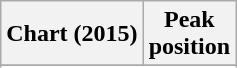<table class="wikitable sortable plainrowheaders" style="text-align:center">
<tr>
<th scope="col">Chart (2015)</th>
<th scope="col">Peak<br>position</th>
</tr>
<tr>
</tr>
<tr>
</tr>
<tr>
</tr>
<tr>
</tr>
<tr>
</tr>
<tr>
</tr>
</table>
